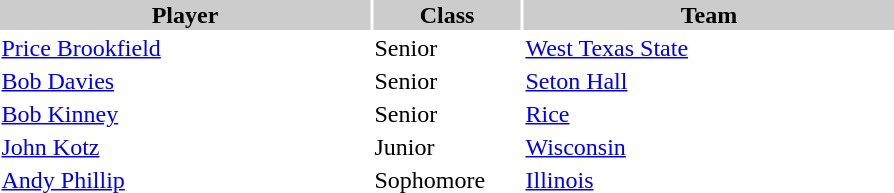<table style="width:600px" "border:'1' 'solid' 'gray'">
<tr>
<th bgcolor="#CCCCCC" style="width:40%">Player</th>
<th bgcolor="#CCCCCC" style="width:16%">Class</th>
<th bgcolor="#CCCCCC" style="width:40%">Team</th>
</tr>
<tr>
<td><a href='#'>Price Brookfield</a></td>
<td>Senior</td>
<td><a href='#'>West Texas State</a></td>
</tr>
<tr>
<td><a href='#'>Bob Davies</a></td>
<td>Senior</td>
<td><a href='#'>Seton Hall</a></td>
</tr>
<tr>
<td><a href='#'>Bob Kinney</a></td>
<td>Senior</td>
<td><a href='#'>Rice</a></td>
</tr>
<tr>
<td><a href='#'>John Kotz</a></td>
<td>Junior</td>
<td><a href='#'>Wisconsin</a></td>
</tr>
<tr>
<td><a href='#'>Andy Phillip</a></td>
<td>Sophomore</td>
<td><a href='#'>Illinois</a></td>
</tr>
</table>
